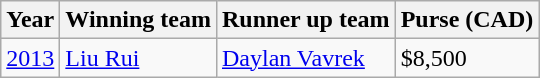<table class="wikitable">
<tr>
<th>Year</th>
<th>Winning team</th>
<th>Runner up team</th>
<th>Purse (CAD)</th>
</tr>
<tr>
<td><a href='#'>2013</a></td>
<td> <a href='#'>Liu Rui</a></td>
<td> <a href='#'>Daylan Vavrek</a></td>
<td>$8,500</td>
</tr>
</table>
